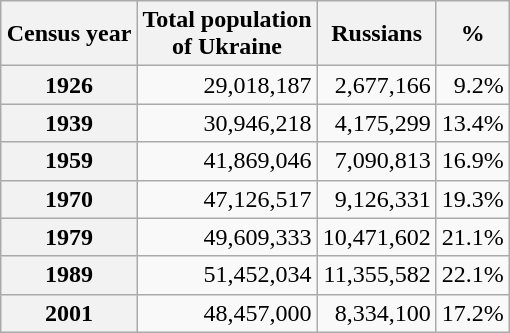<table class="wikitable" align=right>
<tr>
<th>Census year</th>
<th>Total population<br>of Ukraine</th>
<th>Russians</th>
<th>%</th>
</tr>
<tr align=right>
<th>1926</th>
<td>29,018,187</td>
<td>2,677,166</td>
<td>9.2%</td>
</tr>
<tr align=right>
<th>1939</th>
<td>30,946,218</td>
<td>4,175,299</td>
<td>13.4%</td>
</tr>
<tr align=right>
<th>1959</th>
<td>41,869,046</td>
<td>7,090,813</td>
<td>16.9%</td>
</tr>
<tr align=right>
<th>1970</th>
<td>47,126,517</td>
<td>9,126,331</td>
<td>19.3%</td>
</tr>
<tr align=right>
<th>1979</th>
<td>49,609,333</td>
<td>10,471,602</td>
<td>21.1%</td>
</tr>
<tr align=right>
<th>1989</th>
<td>51,452,034</td>
<td>11,355,582</td>
<td>22.1%</td>
</tr>
<tr align=right>
<th>2001</th>
<td>48,457,000</td>
<td>8,334,100</td>
<td>17.2%</td>
</tr>
</table>
